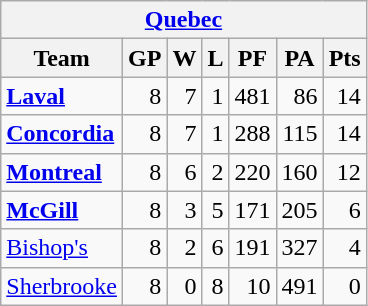<table class="wikitable" align="left">
<tr>
<th colspan="7"><a href='#'>Quebec</a></th>
</tr>
<tr>
<th>Team</th>
<th>GP</th>
<th>W</th>
<th>L</th>
<th>PF</th>
<th>PA</th>
<th>Pts</th>
</tr>
<tr align="right">
<td align="left"><strong><a href='#'>Laval</a></strong></td>
<td>8</td>
<td>7</td>
<td>1</td>
<td>481</td>
<td>86</td>
<td>14</td>
</tr>
<tr align="right">
<td align="left"><strong><a href='#'>Concordia</a></strong></td>
<td>8</td>
<td>7</td>
<td>1</td>
<td>288</td>
<td>115</td>
<td>14</td>
</tr>
<tr align="right">
<td align="left"><strong><a href='#'>Montreal</a></strong></td>
<td>8</td>
<td>6</td>
<td>2</td>
<td>220</td>
<td>160</td>
<td>12</td>
</tr>
<tr align="right">
<td align="left"><strong><a href='#'>McGill</a></strong></td>
<td>8</td>
<td>3</td>
<td>5</td>
<td>171</td>
<td>205</td>
<td>6</td>
</tr>
<tr align="right">
<td align="left"><a href='#'>Bishop's</a></td>
<td>8</td>
<td>2</td>
<td>6</td>
<td>191</td>
<td>327</td>
<td>4</td>
</tr>
<tr align="right">
<td align="left"><a href='#'>Sherbrooke</a></td>
<td>8</td>
<td>0</td>
<td>8</td>
<td>10</td>
<td>491</td>
<td>0</td>
</tr>
</table>
